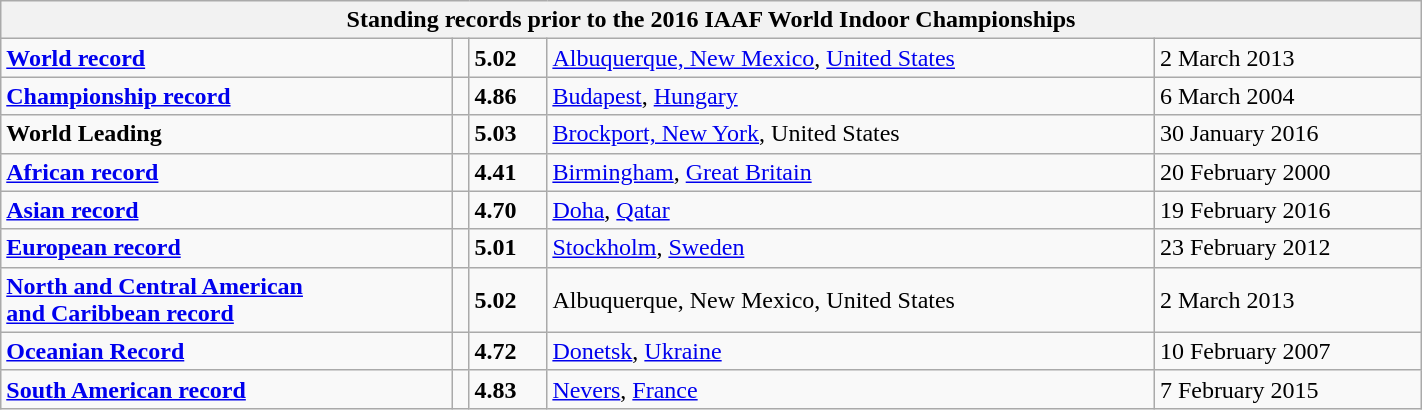<table class="wikitable" width=75%>
<tr>
<th colspan="5">Standing records prior to the 2016 IAAF World Indoor Championships</th>
</tr>
<tr>
<td><strong><a href='#'>World record</a></strong></td>
<td></td>
<td><strong>5.02</strong></td>
<td><a href='#'>Albuquerque, New Mexico</a>, <a href='#'>United States</a></td>
<td>2 March 2013</td>
</tr>
<tr>
<td><strong><a href='#'>Championship record</a></strong></td>
<td></td>
<td><strong>4.86</strong></td>
<td><a href='#'>Budapest</a>, <a href='#'>Hungary</a></td>
<td>6 March 2004</td>
</tr>
<tr>
<td><strong>World Leading</strong></td>
<td></td>
<td><strong>5.03</strong></td>
<td><a href='#'>Brockport, New York</a>, United States</td>
<td>30 January 2016</td>
</tr>
<tr>
<td><strong><a href='#'>African record</a></strong></td>
<td></td>
<td><strong>4.41</strong></td>
<td><a href='#'>Birmingham</a>, <a href='#'>Great Britain</a></td>
<td>20 February 2000</td>
</tr>
<tr>
<td><strong><a href='#'>Asian record</a></strong></td>
<td></td>
<td><strong>4.70</strong></td>
<td><a href='#'>Doha</a>, <a href='#'>Qatar</a></td>
<td>19 February 2016</td>
</tr>
<tr>
<td><strong><a href='#'>European record</a></strong></td>
<td></td>
<td><strong>5.01</strong></td>
<td><a href='#'>Stockholm</a>, <a href='#'>Sweden</a></td>
<td>23 February 2012</td>
</tr>
<tr>
<td><strong><a href='#'>North and Central American <br>and Caribbean record</a></strong></td>
<td></td>
<td><strong>5.02</strong></td>
<td>Albuquerque, New Mexico, United States</td>
<td>2 March 2013</td>
</tr>
<tr>
<td><strong><a href='#'>Oceanian Record</a></strong></td>
<td></td>
<td><strong>4.72</strong></td>
<td><a href='#'>Donetsk</a>, <a href='#'>Ukraine</a></td>
<td>10 February 2007</td>
</tr>
<tr>
<td><strong><a href='#'>South American record</a></strong></td>
<td></td>
<td><strong>4.83</strong></td>
<td><a href='#'>Nevers</a>, <a href='#'>France</a></td>
<td>7 February 2015</td>
</tr>
</table>
